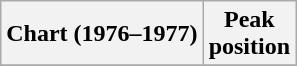<table class="wikitable plainrowheaders"  style="text-align:center">
<tr>
<th scope="col">Chart (1976–1977)</th>
<th scope="col">Peak<br>position</th>
</tr>
<tr>
</tr>
</table>
